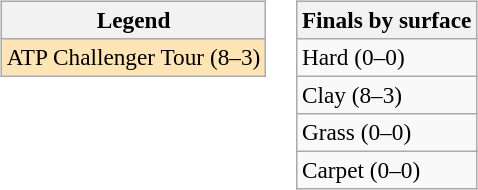<table>
<tr valign=top>
<td><br><table class="wikitable" style=font-size:97%>
<tr>
<th>Legend</th>
</tr>
<tr bgcolor=moccasin>
<td>ATP Challenger Tour (8–3)</td>
</tr>
</table>
</td>
<td><br><table class="wikitable" style=font-size:97%>
<tr>
<th>Finals by surface</th>
</tr>
<tr>
<td>Hard (0–0)</td>
</tr>
<tr>
<td>Clay (8–3)</td>
</tr>
<tr>
<td>Grass (0–0)</td>
</tr>
<tr>
<td>Carpet (0–0)</td>
</tr>
</table>
</td>
</tr>
</table>
